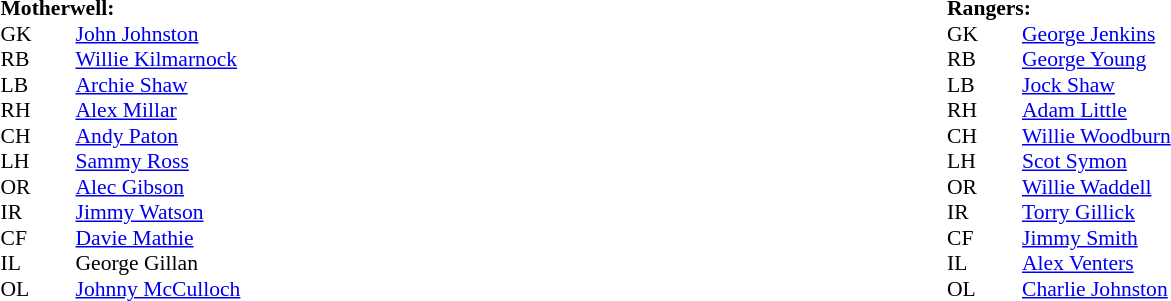<table width="100%">
<tr>
<td valign="top" width="50%"><br><table style="font-size: 90%" cellspacing="0" cellpadding="0">
<tr>
<td colspan="4"><strong>Motherwell:</strong></td>
</tr>
<tr>
<th width="25"></th>
<th width="25"></th>
</tr>
<tr>
<td>GK</td>
<td></td>
<td><a href='#'>John Johnston</a></td>
</tr>
<tr>
<td>RB</td>
<td></td>
<td><a href='#'>Willie Kilmarnock</a></td>
</tr>
<tr>
<td>LB</td>
<td></td>
<td><a href='#'>Archie Shaw</a></td>
</tr>
<tr>
<td>RH</td>
<td></td>
<td><a href='#'>Alex Millar</a></td>
</tr>
<tr>
<td>CH</td>
<td></td>
<td><a href='#'>Andy Paton</a></td>
</tr>
<tr>
<td>LH</td>
<td></td>
<td><a href='#'>Sammy Ross</a></td>
</tr>
<tr>
<td>OR</td>
<td></td>
<td><a href='#'>Alec Gibson</a></td>
</tr>
<tr>
<td>IR</td>
<td></td>
<td><a href='#'>Jimmy Watson</a></td>
</tr>
<tr>
<td>CF</td>
<td></td>
<td><a href='#'>Davie Mathie</a></td>
</tr>
<tr>
<td>IL</td>
<td></td>
<td>George Gillan</td>
</tr>
<tr>
<td>OL</td>
<td></td>
<td><a href='#'>Johnny McCulloch</a></td>
</tr>
</table>
</td>
<td valign="top" width="50%"><br><table style="font-size: 90%" cellspacing="0" cellpadding="0">
<tr>
<td colspan="4"><strong>Rangers:</strong></td>
</tr>
<tr>
<th width="25"></th>
<th width="25"></th>
</tr>
<tr>
<td>GK</td>
<td></td>
<td><a href='#'>George Jenkins</a></td>
</tr>
<tr>
<td>RB</td>
<td></td>
<td><a href='#'>George Young</a></td>
</tr>
<tr>
<td>LB</td>
<td></td>
<td><a href='#'>Jock Shaw</a></td>
</tr>
<tr>
<td>RH</td>
<td></td>
<td><a href='#'>Adam Little</a></td>
</tr>
<tr>
<td>CH</td>
<td></td>
<td><a href='#'>Willie Woodburn</a></td>
</tr>
<tr>
<td>LH</td>
<td></td>
<td><a href='#'>Scot Symon</a></td>
</tr>
<tr>
<td>OR</td>
<td></td>
<td><a href='#'>Willie Waddell</a></td>
</tr>
<tr>
<td>IR</td>
<td></td>
<td><a href='#'>Torry Gillick</a></td>
</tr>
<tr>
<td>CF</td>
<td></td>
<td><a href='#'>Jimmy Smith</a></td>
</tr>
<tr>
<td>IL</td>
<td></td>
<td><a href='#'>Alex Venters</a></td>
</tr>
<tr>
<td>OL</td>
<td></td>
<td><a href='#'>Charlie Johnston</a></td>
</tr>
</table>
</td>
</tr>
</table>
